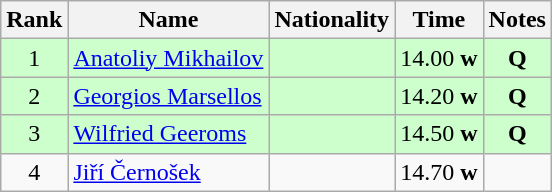<table class="wikitable sortable" style="text-align:center">
<tr>
<th>Rank</th>
<th>Name</th>
<th>Nationality</th>
<th>Time</th>
<th>Notes</th>
</tr>
<tr bgcolor=ccffcc>
<td>1</td>
<td align=left><a href='#'>Anatoliy Mikhailov</a></td>
<td align=left></td>
<td>14.00 <strong>w</strong></td>
<td><strong>Q</strong></td>
</tr>
<tr bgcolor=ccffcc>
<td>2</td>
<td align=left><a href='#'>Georgios Marsellos</a></td>
<td align=left></td>
<td>14.20 <strong>w</strong></td>
<td><strong>Q</strong></td>
</tr>
<tr bgcolor=ccffcc>
<td>3</td>
<td align=left><a href='#'>Wilfried Geeroms</a></td>
<td align=left></td>
<td>14.50 <strong>w</strong></td>
<td><strong>Q</strong></td>
</tr>
<tr>
<td>4</td>
<td align=left><a href='#'>Jiří Černošek</a></td>
<td align=left></td>
<td>14.70 <strong>w</strong></td>
<td></td>
</tr>
</table>
